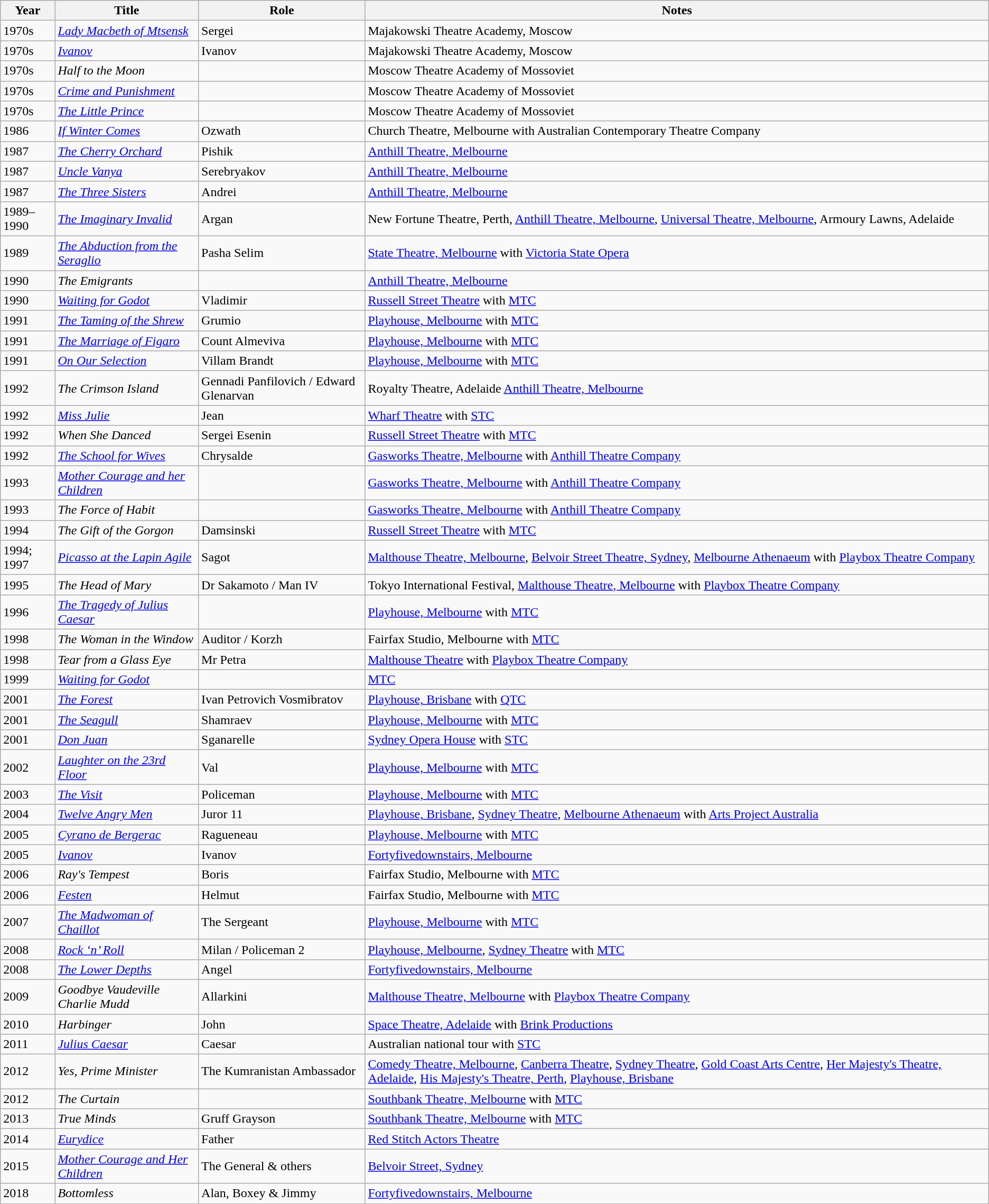<table class="wikitable">
<tr>
<th>Year</th>
<th>Title</th>
<th>Role</th>
<th>Notes</th>
</tr>
<tr>
<td>1970s</td>
<td><em><a href='#'>Lady Macbeth of Mtsensk</a></em></td>
<td>Sergei</td>
<td>Majakowski Theatre Academy, Moscow</td>
</tr>
<tr>
<td>1970s</td>
<td><em><a href='#'>Ivanov</a></em></td>
<td>Ivanov</td>
<td>Majakowski Theatre Academy, Moscow</td>
</tr>
<tr>
<td>1970s</td>
<td><em>Half to the Moon</em></td>
<td></td>
<td>Moscow Theatre Academy of Mossoviet</td>
</tr>
<tr>
<td>1970s</td>
<td><em><a href='#'>Crime and Punishment</a></em></td>
<td></td>
<td>Moscow Theatre Academy of Mossoviet</td>
</tr>
<tr>
<td>1970s</td>
<td><em><a href='#'>The Little Prince</a></em></td>
<td></td>
<td>Moscow Theatre Academy of Mossoviet</td>
</tr>
<tr>
<td>1986</td>
<td><em><a href='#'>If Winter Comes</a></em></td>
<td>Ozwath</td>
<td>Church Theatre, Melbourne with Australian Contemporary Theatre Company</td>
</tr>
<tr>
<td>1987</td>
<td><em><a href='#'>The Cherry Orchard</a></em></td>
<td>Pishik</td>
<td><a href='#'>Anthill Theatre, Melbourne</a></td>
</tr>
<tr>
<td>1987</td>
<td><em><a href='#'>Uncle Vanya</a></em></td>
<td>Serebryakov</td>
<td><a href='#'>Anthill Theatre, Melbourne</a></td>
</tr>
<tr>
<td>1987</td>
<td><em><a href='#'>The Three Sisters</a></em></td>
<td>Andrei</td>
<td><a href='#'>Anthill Theatre, Melbourne</a></td>
</tr>
<tr>
<td>1989–1990</td>
<td><em><a href='#'>The Imaginary Invalid</a></em></td>
<td>Argan</td>
<td>New Fortune Theatre, Perth, <a href='#'>Anthill Theatre, Melbourne</a>, <a href='#'>Universal Theatre, Melbourne</a>, Armoury Lawns, Adelaide</td>
</tr>
<tr>
<td>1989</td>
<td><em><a href='#'>The Abduction from the Seraglio</a></em></td>
<td>Pasha Selim</td>
<td><a href='#'>State Theatre, Melbourne</a> with <a href='#'>Victoria State Opera</a></td>
</tr>
<tr>
<td>1990</td>
<td><em>The Emigrants</em></td>
<td></td>
<td><a href='#'>Anthill Theatre, Melbourne</a></td>
</tr>
<tr>
<td>1990</td>
<td><em><a href='#'>Waiting for Godot</a></em></td>
<td>Vladimir</td>
<td><a href='#'>Russell Street Theatre</a> with <a href='#'>MTC</a></td>
</tr>
<tr>
<td>1991</td>
<td><em><a href='#'>The Taming of the Shrew</a></em></td>
<td>Grumio</td>
<td><a href='#'>Playhouse, Melbourne</a> with <a href='#'>MTC</a></td>
</tr>
<tr>
<td>1991</td>
<td><em><a href='#'>The Marriage of Figaro</a></em></td>
<td>Count Almeviva</td>
<td><a href='#'>Playhouse, Melbourne</a> with <a href='#'>MTC</a></td>
</tr>
<tr>
<td>1991</td>
<td><em><a href='#'>On Our Selection</a></em></td>
<td>Villam Brandt</td>
<td><a href='#'>Playhouse, Melbourne</a> with <a href='#'>MTC</a></td>
</tr>
<tr>
<td>1992</td>
<td><em>The Crimson Island</em></td>
<td>Gennadi Panfilovich / Edward Glenarvan</td>
<td>Royalty Theatre, Adelaide <a href='#'>Anthill Theatre, Melbourne</a></td>
</tr>
<tr>
<td>1992</td>
<td><em><a href='#'>Miss Julie</a></em></td>
<td>Jean</td>
<td><a href='#'>Wharf Theatre</a> with <a href='#'>STC</a></td>
</tr>
<tr>
<td>1992</td>
<td><em>When She Danced</em></td>
<td>Sergei Esenin</td>
<td><a href='#'>Russell Street Theatre</a> with <a href='#'>MTC</a></td>
</tr>
<tr>
<td>1992</td>
<td><em><a href='#'>The School for Wives</a></em></td>
<td>Chrysalde</td>
<td><a href='#'>Gasworks Theatre, Melbourne</a> with <a href='#'>Anthill Theatre Company</a></td>
</tr>
<tr>
<td>1993</td>
<td><em><a href='#'>Mother Courage and her Children</a></em></td>
<td></td>
<td><a href='#'>Gasworks Theatre, Melbourne</a> with <a href='#'>Anthill Theatre Company</a></td>
</tr>
<tr>
<td>1993</td>
<td><em>The Force of Habit</em></td>
<td></td>
<td><a href='#'>Gasworks Theatre, Melbourne</a> with <a href='#'>Anthill Theatre Company</a></td>
</tr>
<tr>
<td>1994</td>
<td><em>The Gift of the Gorgon</em></td>
<td>Damsinski</td>
<td><a href='#'>Russell Street Theatre</a> with <a href='#'>MTC</a></td>
</tr>
<tr>
<td>1994; 1997</td>
<td><em><a href='#'>Picasso at the Lapin Agile</a></em></td>
<td>Sagot</td>
<td><a href='#'>Malthouse Theatre, Melbourne</a>, <a href='#'>Belvoir Street Theatre, Sydney</a>, <a href='#'>Melbourne Athenaeum</a> with <a href='#'>Playbox Theatre Company</a></td>
</tr>
<tr>
<td>1995</td>
<td><em>The Head of Mary</em></td>
<td>Dr Sakamoto / Man IV</td>
<td>Tokyo International Festival, <a href='#'>Malthouse Theatre, Melbourne</a> with <a href='#'>Playbox Theatre Company</a></td>
</tr>
<tr>
<td>1996</td>
<td><em><a href='#'>The Tragedy of Julius Caesar</a></em></td>
<td></td>
<td><a href='#'>Playhouse, Melbourne</a> with <a href='#'>MTC</a></td>
</tr>
<tr>
<td>1998</td>
<td><em>The Woman in the Window</em></td>
<td>Auditor / Korzh</td>
<td>Fairfax Studio, Melbourne with <a href='#'>MTC</a></td>
</tr>
<tr>
<td>1998</td>
<td><em>Tear from a Glass Eye</em></td>
<td>Mr Petra</td>
<td><a href='#'>Malthouse Theatre</a> with <a href='#'>Playbox Theatre Company</a></td>
</tr>
<tr>
<td>1999</td>
<td><em><a href='#'>Waiting for Godot</a></em></td>
<td></td>
<td><a href='#'>MTC</a></td>
</tr>
<tr>
<td>2001</td>
<td><em><a href='#'>The Forest</a></em></td>
<td>Ivan Petrovich Vosmibratov</td>
<td><a href='#'>Playhouse, Brisbane</a> with <a href='#'>QTC</a></td>
</tr>
<tr>
<td>2001</td>
<td><em><a href='#'>The Seagull</a></em></td>
<td>Shamraev</td>
<td><a href='#'>Playhouse, Melbourne</a> with <a href='#'>MTC</a></td>
</tr>
<tr>
<td>2001</td>
<td><em><a href='#'>Don Juan</a></em></td>
<td>Sganarelle</td>
<td><a href='#'>Sydney Opera House</a> with <a href='#'>STC</a></td>
</tr>
<tr>
<td>2002</td>
<td><em><a href='#'>Laughter on the 23rd Floor</a></em></td>
<td>Val</td>
<td><a href='#'>Playhouse, Melbourne</a> with <a href='#'>MTC</a></td>
</tr>
<tr>
<td>2003</td>
<td><em><a href='#'>The Visit</a></em></td>
<td>Policeman</td>
<td><a href='#'>Playhouse, Melbourne</a> with <a href='#'>MTC</a></td>
</tr>
<tr>
<td>2004</td>
<td><em><a href='#'>Twelve Angry Men</a></em></td>
<td>Juror 11</td>
<td><a href='#'>Playhouse, Brisbane</a>, <a href='#'>Sydney Theatre</a>, <a href='#'>Melbourne Athenaeum</a> with <a href='#'>Arts Project Australia</a></td>
</tr>
<tr>
<td>2005</td>
<td><em><a href='#'>Cyrano de Bergerac</a></em></td>
<td>Ragueneau</td>
<td><a href='#'>Playhouse, Melbourne</a> with <a href='#'>MTC</a></td>
</tr>
<tr>
<td>2005</td>
<td><em><a href='#'>Ivanov</a></em></td>
<td>Ivanov</td>
<td><a href='#'>Fortyfivedownstairs, Melbourne</a></td>
</tr>
<tr>
<td>2006</td>
<td><em>Ray's Tempest</em></td>
<td>Boris</td>
<td>Fairfax Studio, Melbourne with <a href='#'>MTC</a></td>
</tr>
<tr>
<td>2006</td>
<td><em><a href='#'>Festen</a></em></td>
<td>Helmut</td>
<td>Fairfax Studio, Melbourne with <a href='#'>MTC</a></td>
</tr>
<tr>
<td>2007</td>
<td><em><a href='#'>The Madwoman of Chaillot</a></em></td>
<td>The Sergeant</td>
<td><a href='#'>Playhouse, Melbourne</a> with <a href='#'>MTC</a></td>
</tr>
<tr>
<td>2008</td>
<td><em><a href='#'>Rock ‘n’ Roll</a></em></td>
<td>Milan / Policeman 2</td>
<td><a href='#'>Playhouse, Melbourne</a>, <a href='#'>Sydney Theatre</a> with <a href='#'>MTC</a></td>
</tr>
<tr>
<td>2008</td>
<td><em><a href='#'>The Lower Depths</a></em></td>
<td>Angel</td>
<td><a href='#'>Fortyfivedownstairs, Melbourne</a></td>
</tr>
<tr>
<td>2009</td>
<td><em>Goodbye Vaudeville Charlie Mudd</em></td>
<td>Allarkini</td>
<td><a href='#'>Malthouse Theatre, Melbourne</a> with <a href='#'>Playbox Theatre Company</a></td>
</tr>
<tr>
<td>2010</td>
<td><em>Harbinger</em></td>
<td>John</td>
<td><a href='#'>Space Theatre, Adelaide</a> with <a href='#'>Brink Productions</a></td>
</tr>
<tr>
<td>2011</td>
<td><em><a href='#'>Julius Caesar</a></em></td>
<td>Caesar</td>
<td>Australian national tour with <a href='#'>STC</a></td>
</tr>
<tr>
<td>2012</td>
<td><em>Yes, Prime Minister</em></td>
<td>The Kumranistan Ambassador</td>
<td><a href='#'>Comedy Theatre, Melbourne</a>, <a href='#'>Canberra Theatre</a>, <a href='#'>Sydney Theatre</a>, <a href='#'>Gold Coast Arts Centre</a>, <a href='#'>Her Majesty's Theatre, Adelaide</a>, <a href='#'>His Majesty's Theatre, Perth</a>, <a href='#'>Playhouse, Brisbane</a></td>
</tr>
<tr>
<td>2012</td>
<td><em>The Curtain</em></td>
<td></td>
<td><a href='#'>Southbank Theatre, Melbourne</a> with <a href='#'>MTC</a></td>
</tr>
<tr>
<td>2013</td>
<td><em>True Minds</em></td>
<td>Gruff Grayson</td>
<td><a href='#'>Southbank Theatre, Melbourne</a> with <a href='#'>MTC</a></td>
</tr>
<tr>
<td>2014</td>
<td><em><a href='#'>Eurydice</a></em></td>
<td>Father</td>
<td><a href='#'>Red Stitch Actors Theatre</a></td>
</tr>
<tr>
<td>2015</td>
<td><em><a href='#'>Mother Courage and Her Children</a></em></td>
<td>The General & others</td>
<td><a href='#'>Belvoir Street, Sydney</a></td>
</tr>
<tr>
<td>2018</td>
<td><em>Bottomless</em></td>
<td>Alan, Boxey & Jimmy</td>
<td><a href='#'>Fortyfivedownstairs, Melbourne</a></td>
</tr>
</table>
